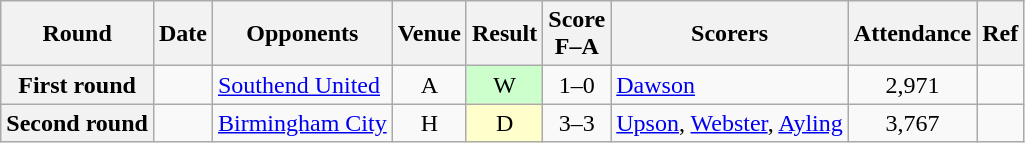<table class="wikitable plainrowheaders sortable" style="text-align:center">
<tr>
<th scope="col">Round</th>
<th scope="col">Date</th>
<th scope="col">Opponents</th>
<th scope="col">Venue</th>
<th scope="col">Result</th>
<th scope="col">Score<br>F–A</th>
<th scope="col" class="unsortable">Scorers</th>
<th scope="col">Attendance</th>
<th scope="col" class="unsortable">Ref</th>
</tr>
<tr>
<th scope="row">First round</th>
<td align="left"></td>
<td align="left"><a href='#'>Southend United</a></td>
<td>A</td>
<td style="background-color:#CCFFCC">W</td>
<td>1–0</td>
<td align="left"><a href='#'>Dawson</a></td>
<td>2,971</td>
<td></td>
</tr>
<tr>
<th scope="row">Second round</th>
<td align="left"></td>
<td align="left"><a href='#'>Birmingham City</a></td>
<td>H</td>
<td style="background-color:#FFFFCC">D</td>
<td>3–3</td>
<td align="left"><a href='#'>Upson</a>, <a href='#'>Webster</a>, <a href='#'>Ayling</a></td>
<td>3,767</td>
<td></td>
</tr>
</table>
